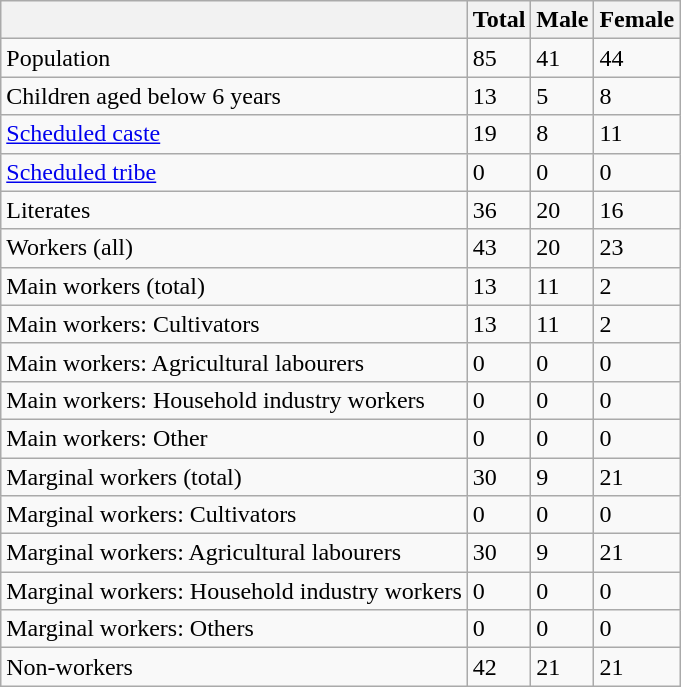<table class="wikitable sortable">
<tr>
<th></th>
<th>Total</th>
<th>Male</th>
<th>Female</th>
</tr>
<tr>
<td>Population</td>
<td>85</td>
<td>41</td>
<td>44</td>
</tr>
<tr>
<td>Children aged below 6 years</td>
<td>13</td>
<td>5</td>
<td>8</td>
</tr>
<tr>
<td><a href='#'>Scheduled caste</a></td>
<td>19</td>
<td>8</td>
<td>11</td>
</tr>
<tr>
<td><a href='#'>Scheduled tribe</a></td>
<td>0</td>
<td>0</td>
<td>0</td>
</tr>
<tr>
<td>Literates</td>
<td>36</td>
<td>20</td>
<td>16</td>
</tr>
<tr>
<td>Workers (all)</td>
<td>43</td>
<td>20</td>
<td>23</td>
</tr>
<tr>
<td>Main workers (total)</td>
<td>13</td>
<td>11</td>
<td>2</td>
</tr>
<tr>
<td>Main workers: Cultivators</td>
<td>13</td>
<td>11</td>
<td>2</td>
</tr>
<tr>
<td>Main workers: Agricultural labourers</td>
<td>0</td>
<td>0</td>
<td>0</td>
</tr>
<tr>
<td>Main workers: Household industry workers</td>
<td>0</td>
<td>0</td>
<td>0</td>
</tr>
<tr>
<td>Main workers: Other</td>
<td>0</td>
<td>0</td>
<td>0</td>
</tr>
<tr>
<td>Marginal workers (total)</td>
<td>30</td>
<td>9</td>
<td>21</td>
</tr>
<tr>
<td>Marginal workers: Cultivators</td>
<td>0</td>
<td>0</td>
<td>0</td>
</tr>
<tr>
<td>Marginal workers: Agricultural labourers</td>
<td>30</td>
<td>9</td>
<td>21</td>
</tr>
<tr>
<td>Marginal workers: Household industry workers</td>
<td>0</td>
<td>0</td>
<td>0</td>
</tr>
<tr>
<td>Marginal workers: Others</td>
<td>0</td>
<td>0</td>
<td>0</td>
</tr>
<tr>
<td>Non-workers</td>
<td>42</td>
<td>21</td>
<td>21</td>
</tr>
</table>
